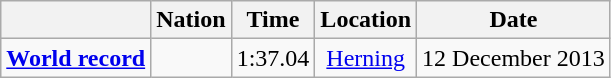<table class=wikitable style=text-align:center>
<tr>
<th></th>
<th>Nation</th>
<th>Time</th>
<th>Location</th>
<th>Date</th>
</tr>
<tr>
<td><strong><a href='#'>World record</a></strong></td>
<td align=left></td>
<td align=left>1:37.04</td>
<td><a href='#'>Herning</a></td>
<td>12 December 2013</td>
</tr>
</table>
